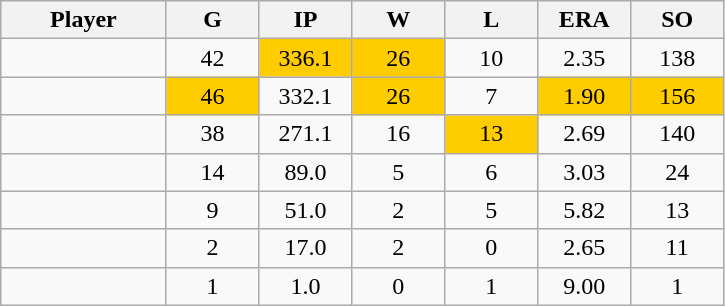<table class="wikitable sortable">
<tr>
<th bgcolor="#DDDDFF" width="16%">Player</th>
<th bgcolor="#DDDDFF" width="9%">G</th>
<th bgcolor="#DDDDFF" width="9%">IP</th>
<th bgcolor="#DDDDFF" width="9%">W</th>
<th bgcolor="#DDDDFF" width="9%">L</th>
<th bgcolor="#DDDDFF" width="9%">ERA</th>
<th bgcolor="#DDDDFF" width="9%">SO</th>
</tr>
<tr align="center">
<td></td>
<td>42</td>
<td bgcolor="#FFCC00">336.1</td>
<td bgcolor="#FFCC00">26</td>
<td>10</td>
<td>2.35</td>
<td>138</td>
</tr>
<tr align="center">
<td></td>
<td bgcolor="#FFCC00">46</td>
<td>332.1</td>
<td bgcolor="#FFCC00">26</td>
<td>7</td>
<td bgcolor="#FFCC00">1.90</td>
<td bgcolor="#FFCC00">156</td>
</tr>
<tr align="center">
<td></td>
<td>38</td>
<td>271.1</td>
<td>16</td>
<td bgcolor="#FFCC00">13</td>
<td>2.69</td>
<td>140</td>
</tr>
<tr align="center">
<td></td>
<td>14</td>
<td>89.0</td>
<td>5</td>
<td>6</td>
<td>3.03</td>
<td>24</td>
</tr>
<tr align="center">
<td></td>
<td>9</td>
<td>51.0</td>
<td>2</td>
<td>5</td>
<td>5.82</td>
<td>13</td>
</tr>
<tr align=center>
<td></td>
<td>2</td>
<td>17.0</td>
<td>2</td>
<td>0</td>
<td>2.65</td>
<td>11</td>
</tr>
<tr align="center">
<td></td>
<td>1</td>
<td>1.0</td>
<td>0</td>
<td>1</td>
<td>9.00</td>
<td>1</td>
</tr>
</table>
